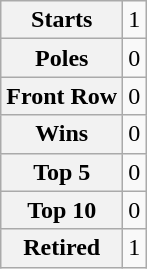<table class="wikitable" style="text-align:center">
<tr>
<th>Starts</th>
<td>1</td>
</tr>
<tr>
<th>Poles</th>
<td>0</td>
</tr>
<tr>
<th>Front Row</th>
<td>0</td>
</tr>
<tr>
<th>Wins</th>
<td>0</td>
</tr>
<tr>
<th>Top 5</th>
<td>0</td>
</tr>
<tr>
<th>Top 10</th>
<td>0</td>
</tr>
<tr>
<th>Retired</th>
<td>1</td>
</tr>
</table>
